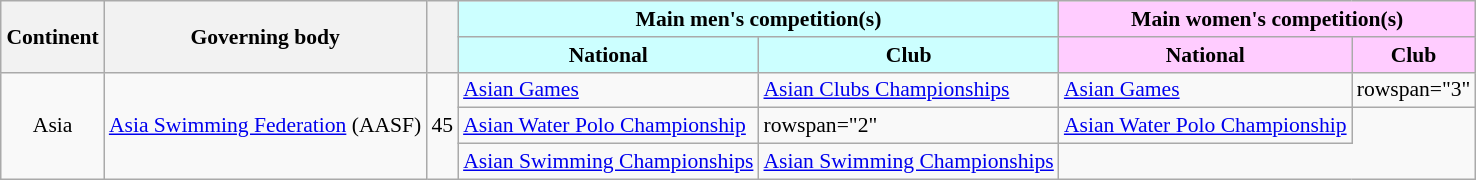<table class="wikitable" style="text-align: left; font-size: 90%; margin-left: 1em;">
<tr>
<th rowspan="2">Continent</th>
<th rowspan="2">Governing body</th>
<th rowspan="2"></th>
<th colspan="2" style="background-color: #ccffff;">Main men's competition(s)</th>
<th colspan="2" style="background-color: #ffccff;">Main women's competition(s)</th>
</tr>
<tr>
<th style="background-color: #ccffff;">National</th>
<th style="background-color: #ccffff;">Club</th>
<th style="background-color: #ffccff;">National</th>
<th style="background-color: #ffccff;">Club</th>
</tr>
<tr>
<td rowspan="3" style="text-align: center;">Asia</td>
<td rowspan="3"><a href='#'>Asia Swimming Federation</a> (AASF)</td>
<td rowspan="3" style="text-align: center;">45</td>
<td><a href='#'>Asian Games</a></td>
<td><a href='#'>Asian Clubs Championships</a></td>
<td><a href='#'>Asian Games</a></td>
<td>rowspan="3" </td>
</tr>
<tr>
<td><a href='#'>Asian Water Polo Championship</a></td>
<td>rowspan="2" </td>
<td><a href='#'>Asian Water Polo Championship</a></td>
</tr>
<tr>
<td><a href='#'>Asian Swimming Championships</a></td>
<td><a href='#'>Asian Swimming Championships</a></td>
</tr>
</table>
